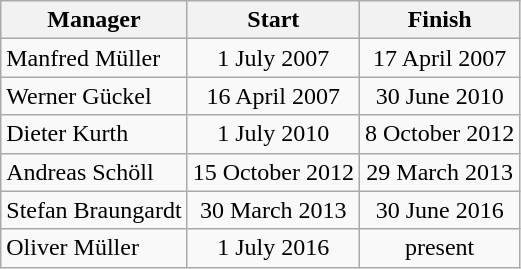<table class="wikitable">
<tr>
<th>Manager</th>
<th>Start</th>
<th>Finish</th>
</tr>
<tr align="center">
<td align="left">Manfred Müller</td>
<td>1 July 2007</td>
<td>17 April 2007</td>
</tr>
<tr align="center">
<td align="left">Werner Gückel</td>
<td>16 April 2007</td>
<td>30 June 2010</td>
</tr>
<tr align="center">
<td align="left">Dieter Kurth</td>
<td>1 July 2010</td>
<td>8 October 2012</td>
</tr>
<tr align="center">
<td align="left">Andreas Schöll</td>
<td>15 October 2012</td>
<td>29 March 2013</td>
</tr>
<tr align="center">
<td align="left">Stefan Braungardt</td>
<td>30 March 2013</td>
<td>30 June 2016</td>
</tr>
<tr align="center">
<td align="left">Oliver Müller</td>
<td>1 July 2016</td>
<td>present</td>
</tr>
</table>
